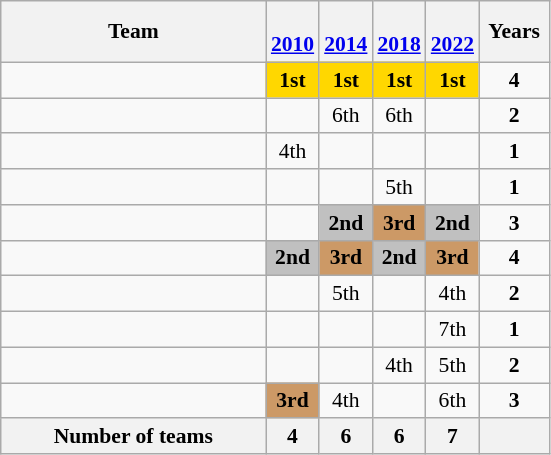<table class="wikitable" style="text-align:center; font-size:90%">
<tr>
<th width=170>Team</th>
<th width=25><br><a href='#'>2010</a></th>
<th width=25><br><a href='#'>2014</a></th>
<th width=25><br><a href='#'>2018</a></th>
<th width=25><br><a href='#'>2022</a></th>
<th width=40>Years</th>
</tr>
<tr>
<td align=left></td>
<td bgcolor=gold><strong>1st</strong></td>
<td bgcolor=gold><strong>1st</strong></td>
<td bgcolor=gold><strong>1st</strong></td>
<td bgcolor=gold><strong>1st</strong></td>
<td><strong>4</strong></td>
</tr>
<tr>
<td align=left></td>
<td></td>
<td>6th</td>
<td>6th</td>
<td></td>
<td><strong>2</strong></td>
</tr>
<tr>
<td align=left></td>
<td>4th</td>
<td></td>
<td></td>
<td></td>
<td><strong>1</strong></td>
</tr>
<tr>
<td align=left></td>
<td></td>
<td></td>
<td>5th</td>
<td></td>
<td><strong>1</strong></td>
</tr>
<tr>
<td align=left></td>
<td></td>
<td bgcolor=silver><strong>2nd</strong></td>
<td bgcolor=cc9966><strong>3rd</strong></td>
<td bgcolor=silver><strong>2nd</strong></td>
<td><strong>3</strong></td>
</tr>
<tr>
<td align=left></td>
<td bgcolor=silver><strong>2nd</strong></td>
<td bgcolor=cc9966><strong>3rd</strong></td>
<td bgcolor=silver><strong>2nd</strong></td>
<td bgcolor=cc9966><strong>3rd</strong></td>
<td><strong>4</strong></td>
</tr>
<tr>
<td align=left></td>
<td></td>
<td>5th</td>
<td></td>
<td>4th</td>
<td><strong>2</strong></td>
</tr>
<tr>
<td align=left></td>
<td></td>
<td></td>
<td></td>
<td>7th</td>
<td><strong>1</strong></td>
</tr>
<tr>
<td align=left></td>
<td></td>
<td></td>
<td>4th</td>
<td>5th</td>
<td><strong>2</strong></td>
</tr>
<tr>
<td align=left></td>
<td bgcolor=cc9966><strong>3rd</strong></td>
<td>4th</td>
<td></td>
<td>6th</td>
<td><strong>3</strong></td>
</tr>
<tr>
<th>Number of teams</th>
<th>4</th>
<th>6</th>
<th>6</th>
<th>7</th>
<th></th>
</tr>
</table>
